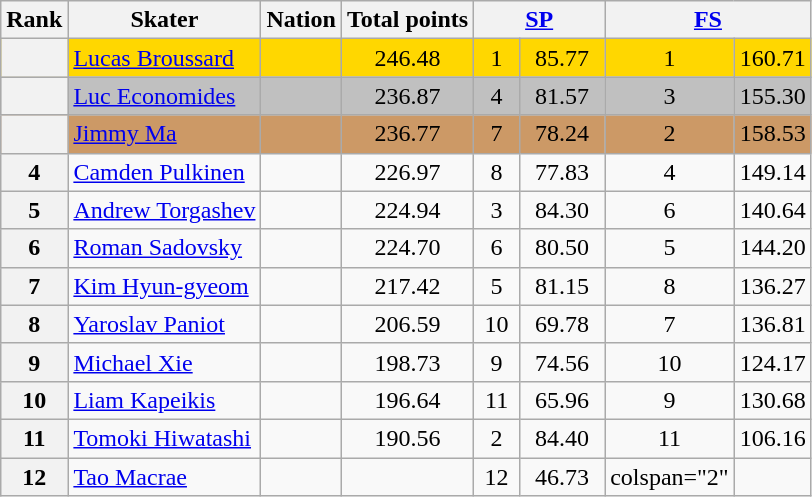<table class="wikitable sortable" style="text-align:center">
<tr>
<th scope="col">Rank</th>
<th scope="col">Skater</th>
<th scope="col">Nation</th>
<th scope="col">Total points</th>
<th scope="col" colspan="2" width="80px"><a href='#'>SP</a></th>
<th scope="col" colspan="2" width="80px"><a href='#'>FS</a></th>
</tr>
<tr bgcolor="gold">
<th scope="row"></th>
<td align="left"><a href='#'>Lucas Broussard</a></td>
<td align="left"></td>
<td>246.48</td>
<td>1</td>
<td>85.77</td>
<td>1</td>
<td>160.71</td>
</tr>
<tr bgcolor="silver">
<th scope="row"></th>
<td align="left"><a href='#'>Luc Economides</a></td>
<td align="left"></td>
<td>236.87</td>
<td>4</td>
<td>81.57</td>
<td>3</td>
<td>155.30</td>
</tr>
<tr bgcolor="cc9966">
<th scope="row"></th>
<td align="left"><a href='#'>Jimmy Ma</a></td>
<td align="left"></td>
<td>236.77</td>
<td>7</td>
<td>78.24</td>
<td>2</td>
<td>158.53</td>
</tr>
<tr>
<th scope="row">4</th>
<td align="left"><a href='#'>Camden Pulkinen</a></td>
<td align="left"></td>
<td>226.97</td>
<td>8</td>
<td>77.83</td>
<td>4</td>
<td>149.14</td>
</tr>
<tr>
<th scope="row">5</th>
<td align="left"><a href='#'>Andrew Torgashev</a></td>
<td align="left"></td>
<td>224.94</td>
<td>3</td>
<td>84.30</td>
<td>6</td>
<td>140.64</td>
</tr>
<tr>
<th scope="row">6</th>
<td align="left"><a href='#'>Roman Sadovsky</a></td>
<td align="left"></td>
<td>224.70</td>
<td>6</td>
<td>80.50</td>
<td>5</td>
<td>144.20</td>
</tr>
<tr>
<th scope="row">7</th>
<td align="left"><a href='#'>Kim Hyun-gyeom</a></td>
<td align="left"></td>
<td>217.42</td>
<td>5</td>
<td>81.15</td>
<td>8</td>
<td>136.27</td>
</tr>
<tr>
<th scope="row">8</th>
<td align="left"><a href='#'>Yaroslav Paniot</a></td>
<td align="left"></td>
<td>206.59</td>
<td>10</td>
<td>69.78</td>
<td>7</td>
<td>136.81</td>
</tr>
<tr>
<th scope="row">9</th>
<td align="left"><a href='#'>Michael Xie</a></td>
<td align="left"></td>
<td>198.73</td>
<td>9</td>
<td>74.56</td>
<td>10</td>
<td>124.17</td>
</tr>
<tr>
<th scope="row">10</th>
<td align="left"><a href='#'>Liam Kapeikis</a></td>
<td align="left"></td>
<td>196.64</td>
<td>11</td>
<td>65.96</td>
<td>9</td>
<td>130.68</td>
</tr>
<tr>
<th scope="row">11</th>
<td align="left"><a href='#'>Tomoki Hiwatashi</a></td>
<td align="left"></td>
<td>190.56</td>
<td>2</td>
<td>84.40</td>
<td>11</td>
<td>106.16</td>
</tr>
<tr>
<th scope="row">12</th>
<td align="left"><a href='#'>Tao Macrae</a></td>
<td align="left"></td>
<td></td>
<td>12</td>
<td>46.73</td>
<td>colspan="2" </td>
</tr>
</table>
